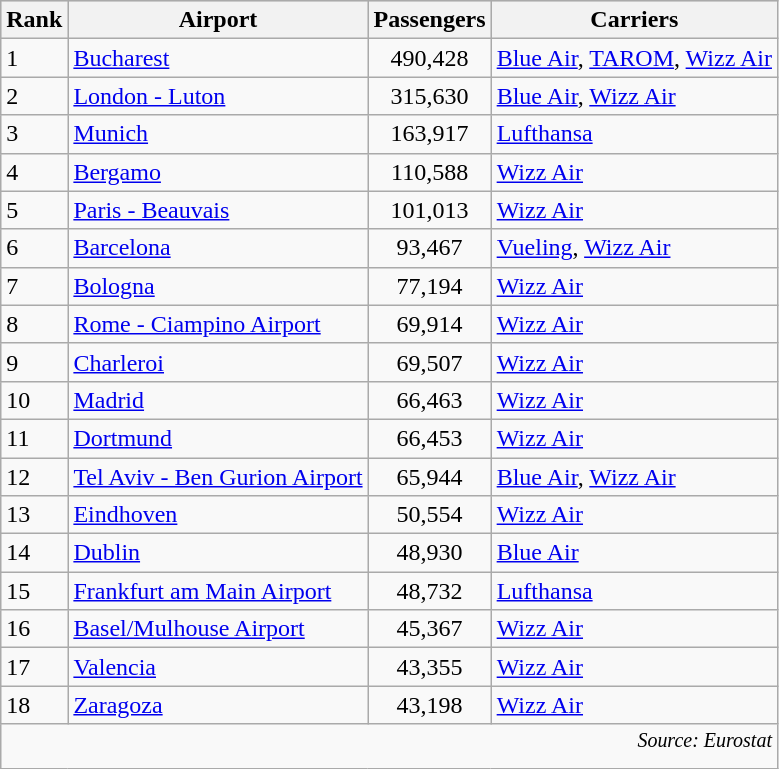<table class="wikitable sortable" style="font-size: 100 %" width= align=>
<tr style="background:lightgrey;">
<th>Rank</th>
<th>Airport</th>
<th>Passengers</th>
<th>Carriers</th>
</tr>
<tr>
<td>1</td>
<td> <a href='#'>Bucharest</a></td>
<td align=center>490,428</td>
<td><a href='#'>Blue Air</a>, <a href='#'>TAROM</a>, <a href='#'>Wizz Air</a></td>
</tr>
<tr>
<td>2</td>
<td> <a href='#'>London - Luton</a></td>
<td align=center>315,630</td>
<td><a href='#'>Blue Air</a>, <a href='#'>Wizz Air</a></td>
</tr>
<tr>
<td>3</td>
<td> <a href='#'>Munich</a></td>
<td align=center>163,917</td>
<td><a href='#'>Lufthansa</a></td>
</tr>
<tr>
<td>4</td>
<td> <a href='#'>Bergamo</a></td>
<td align=center>110,588</td>
<td><a href='#'>Wizz Air</a></td>
</tr>
<tr>
<td>5</td>
<td> <a href='#'>Paris - Beauvais</a></td>
<td align=center>101,013</td>
<td><a href='#'>Wizz Air</a></td>
</tr>
<tr>
<td>6</td>
<td> <a href='#'>Barcelona</a></td>
<td align=center>93,467</td>
<td><a href='#'>Vueling</a>, <a href='#'>Wizz Air</a></td>
</tr>
<tr>
<td>7</td>
<td> <a href='#'>Bologna</a></td>
<td align=center>77,194</td>
<td><a href='#'>Wizz Air</a></td>
</tr>
<tr>
<td>8</td>
<td> <a href='#'>Rome - Ciampino Airport</a></td>
<td align=center>69,914</td>
<td><a href='#'>Wizz Air</a></td>
</tr>
<tr>
<td>9</td>
<td> <a href='#'>Charleroi</a></td>
<td align=center>69,507</td>
<td><a href='#'>Wizz Air</a></td>
</tr>
<tr>
<td>10</td>
<td> <a href='#'>Madrid</a></td>
<td align=center>66,463</td>
<td><a href='#'>Wizz Air</a></td>
</tr>
<tr>
<td>11</td>
<td> <a href='#'>Dortmund</a></td>
<td align=center>66,453</td>
<td><a href='#'>Wizz Air</a></td>
</tr>
<tr>
<td>12</td>
<td> <a href='#'>Tel Aviv - Ben Gurion Airport</a></td>
<td align=center>65,944</td>
<td><a href='#'>Blue Air</a>, <a href='#'>Wizz Air</a></td>
</tr>
<tr>
<td>13</td>
<td> <a href='#'>Eindhoven</a></td>
<td align=center>50,554</td>
<td><a href='#'>Wizz Air</a></td>
</tr>
<tr>
<td>14</td>
<td> <a href='#'>Dublin</a></td>
<td align=center>48,930</td>
<td><a href='#'>Blue Air</a></td>
</tr>
<tr>
<td>15</td>
<td> <a href='#'>Frankfurt am Main Airport</a></td>
<td align=center>48,732</td>
<td><a href='#'>Lufthansa</a></td>
</tr>
<tr>
<td>16</td>
<td> <a href='#'>Basel/Mulhouse Airport</a></td>
<td align=center>45,367</td>
<td><a href='#'>Wizz Air</a></td>
</tr>
<tr>
<td>17</td>
<td> <a href='#'>Valencia</a></td>
<td align=center>43,355</td>
<td><a href='#'>Wizz Air</a></td>
</tr>
<tr>
<td>18</td>
<td> <a href='#'>Zaragoza</a></td>
<td align=center>43,198</td>
<td><a href='#'>Wizz Air</a></td>
</tr>
<tr>
<td colspan="9" style="text-align:right;"><sup><em>Source: Eurostat </em></sup></td>
</tr>
</table>
